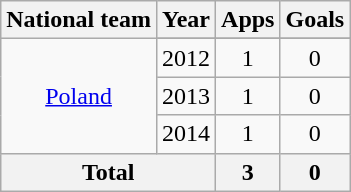<table class="wikitable" style="text-align:center">
<tr>
<th>National team</th>
<th>Year</th>
<th>Apps</th>
<th>Goals</th>
</tr>
<tr>
<td rowspan=4><a href='#'>Poland</a></td>
</tr>
<tr>
<td>2012</td>
<td>1</td>
<td>0</td>
</tr>
<tr>
<td>2013</td>
<td>1</td>
<td>0</td>
</tr>
<tr>
<td>2014</td>
<td>1</td>
<td>0</td>
</tr>
<tr>
<th colspan="2">Total</th>
<th>3</th>
<th>0</th>
</tr>
</table>
